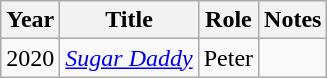<table class="wikitable sortable">
<tr>
<th>Year</th>
<th>Title</th>
<th>Role</th>
<th>Notes</th>
</tr>
<tr>
<td>2020</td>
<td><em><a href='#'>Sugar Daddy</a></em></td>
<td>Peter</td>
<td></td>
</tr>
</table>
